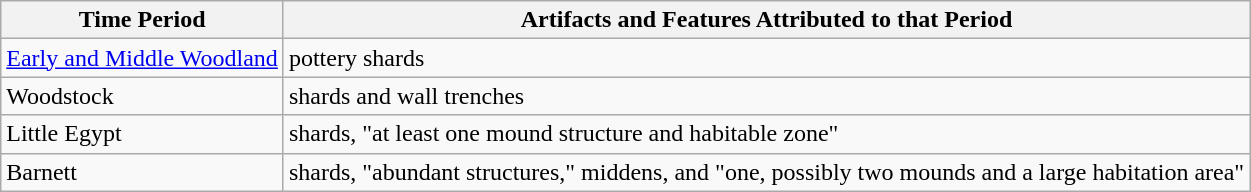<table class="wikitable">
<tr>
<th>Time Period</th>
<th>Artifacts and Features Attributed to that Period</th>
</tr>
<tr>
<td><a href='#'>Early and Middle Woodland</a></td>
<td>pottery shards</td>
</tr>
<tr>
<td>Woodstock</td>
<td>shards and wall trenches</td>
</tr>
<tr>
<td>Little Egypt</td>
<td>shards, "at least one mound structure and habitable zone"</td>
</tr>
<tr>
<td>Barnett</td>
<td>shards, "abundant structures," middens, and "one, possibly two mounds and a large habitation area"</td>
</tr>
</table>
